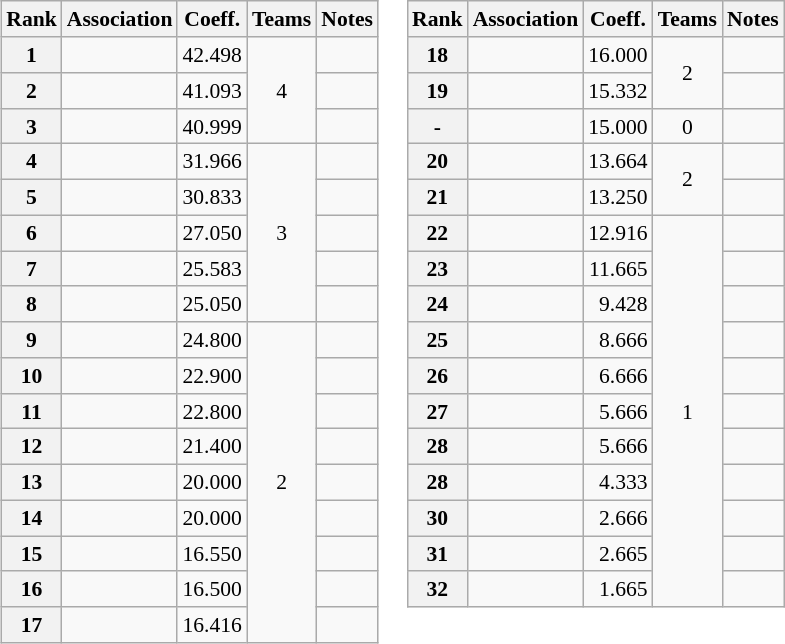<table>
<tr valign=top style="font-size:90%">
<td><br><table class="wikitable">
<tr>
<th>Rank</th>
<th>Association</th>
<th>Coeff.</th>
<th>Teams</th>
<th>Notes</th>
</tr>
<tr>
<th>1</th>
<td></td>
<td align=right>42.498</td>
<td align=center rowspan=3>4</td>
<td></td>
</tr>
<tr>
<th>2</th>
<td></td>
<td align=right>41.093</td>
<td></td>
</tr>
<tr>
<th>3</th>
<td></td>
<td align=right>40.999</td>
<td></td>
</tr>
<tr>
<th>4</th>
<td></td>
<td align=right>31.966</td>
<td align=center rowspan=5>3</td>
<td></td>
</tr>
<tr>
<th>5</th>
<td></td>
<td align=right>30.833</td>
<td></td>
</tr>
<tr>
<th>6</th>
<td></td>
<td align=right>27.050</td>
<td></td>
</tr>
<tr>
<th>7</th>
<td></td>
<td align=right>25.583</td>
<td></td>
</tr>
<tr>
<th>8</th>
<td></td>
<td align=right>25.050</td>
<td></td>
</tr>
<tr>
<th>9</th>
<td></td>
<td align=right>24.800</td>
<td align=center rowspan=9>2</td>
<td></td>
</tr>
<tr>
<th>10</th>
<td></td>
<td align=right>22.900</td>
<td></td>
</tr>
<tr>
<th>11</th>
<td></td>
<td align=right>22.800</td>
<td></td>
</tr>
<tr>
<th>12</th>
<td></td>
<td align=right>21.400</td>
<td></td>
</tr>
<tr>
<th>13</th>
<td></td>
<td align=right>20.000</td>
<td></td>
</tr>
<tr>
<th>14</th>
<td></td>
<td align=right>20.000</td>
<td></td>
</tr>
<tr>
<th>15</th>
<td></td>
<td align=right>16.550</td>
<td></td>
</tr>
<tr>
<th>16</th>
<td></td>
<td align=right>16.500</td>
<td></td>
</tr>
<tr>
<th>17</th>
<td></td>
<td align=right>16.416</td>
</tr>
</table>
</td>
<td><br><table class="wikitable">
<tr>
<th>Rank</th>
<th>Association</th>
<th>Coeff.</th>
<th>Teams</th>
<th>Notes</th>
</tr>
<tr>
<th>18</th>
<td></td>
<td align=right>16.000</td>
<td align=center rowspan=2>2</td>
<td></td>
</tr>
<tr>
<th>19</th>
<td></td>
<td align=right>15.332</td>
<td></td>
</tr>
<tr>
<th>-</th>
<td></td>
<td align=right>15.000</td>
<td align=center>0</td>
<td></td>
</tr>
<tr>
<th>20</th>
<td></td>
<td align=right>13.664</td>
<td align=center rowspan=2>2</td>
<td></td>
</tr>
<tr>
<th>21</th>
<td></td>
<td align=right>13.250</td>
<td></td>
</tr>
<tr>
<th>22</th>
<td></td>
<td align=right>12.916</td>
<td align=center rowspan=11>1</td>
<td></td>
</tr>
<tr>
<th>23</th>
<td></td>
<td align=right>11.665</td>
<td></td>
</tr>
<tr>
<th>24</th>
<td></td>
<td align=right>9.428</td>
<td></td>
</tr>
<tr>
<th>25</th>
<td></td>
<td align=right>8.666</td>
<td></td>
</tr>
<tr>
<th>26</th>
<td></td>
<td align=right>6.666</td>
<td></td>
</tr>
<tr>
<th>27</th>
<td></td>
<td align=right>5.666</td>
<td></td>
</tr>
<tr>
<th>28</th>
<td></td>
<td align=right>5.666</td>
<td></td>
</tr>
<tr>
<th>28</th>
<td></td>
<td align=right>4.333</td>
<td></td>
</tr>
<tr>
<th>30</th>
<td></td>
<td align=right>2.666</td>
<td></td>
</tr>
<tr>
<th>31</th>
<td></td>
<td align=right>2.665</td>
<td></td>
</tr>
<tr>
<th>32</th>
<td></td>
<td align=right>1.665</td>
<td></td>
</tr>
</table>
</td>
</tr>
</table>
